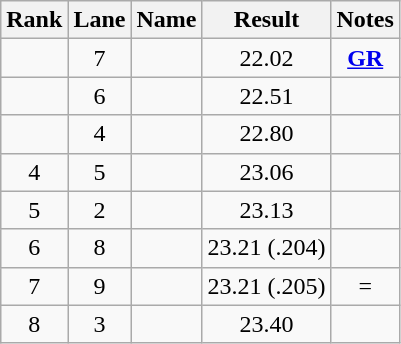<table class="wikitable sortable" style="text-align:center">
<tr>
<th>Rank</th>
<th>Lane</th>
<th>Name</th>
<th>Result</th>
<th>Notes</th>
</tr>
<tr>
<td></td>
<td>7</td>
<td align="left"></td>
<td>22.02</td>
<td><strong><a href='#'>GR</a></strong></td>
</tr>
<tr>
<td></td>
<td>6</td>
<td align="left"></td>
<td>22.51</td>
<td></td>
</tr>
<tr>
<td></td>
<td>4</td>
<td align="left"></td>
<td>22.80</td>
<td></td>
</tr>
<tr>
<td>4</td>
<td>5</td>
<td align="left"></td>
<td>23.06</td>
<td></td>
</tr>
<tr>
<td>5</td>
<td>2</td>
<td align="left"></td>
<td>23.13</td>
<td></td>
</tr>
<tr>
<td>6</td>
<td>8</td>
<td align="left"></td>
<td>23.21 (.204)</td>
<td></td>
</tr>
<tr>
<td>7</td>
<td>9</td>
<td align="left"></td>
<td>23.21 (.205)</td>
<td>=</td>
</tr>
<tr>
<td>8</td>
<td>3</td>
<td align="left"></td>
<td>23.40</td>
<td></td>
</tr>
</table>
